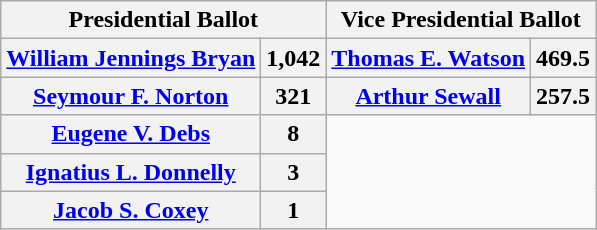<table class="wikitable" style="text-align:center">
<tr>
<th colspan="2"><strong>Presidential Ballot</strong></th>
<th colspan="2"><strong>Vice Presidential Ballot</strong></th>
</tr>
<tr>
<th><a href='#'>William Jennings Bryan</a></th>
<th>1,042</th>
<th><a href='#'>Thomas E. Watson</a></th>
<th>469.5</th>
</tr>
<tr>
<th><a href='#'>Seymour F. Norton</a></th>
<th>321</th>
<th><a href='#'>Arthur Sewall</a></th>
<th>257.5</th>
</tr>
<tr>
<th><a href='#'>Eugene V. Debs</a></th>
<th>8</th>
</tr>
<tr>
<th><a href='#'>Ignatius L. Donnelly</a></th>
<th>3</th>
</tr>
<tr>
<th><a href='#'>Jacob S. Coxey</a></th>
<th>1</th>
</tr>
</table>
